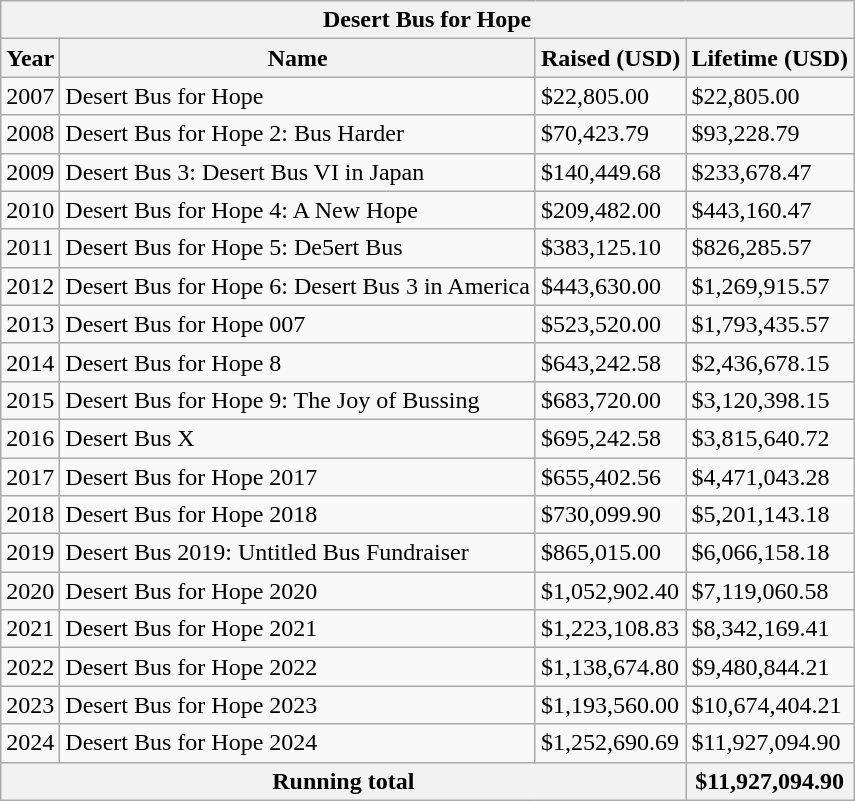<table class="wikitable sortable">
<tr>
<th colspan="4">Desert Bus for Hope</th>
</tr>
<tr>
<th>Year</th>
<th>Name</th>
<th>Raised (USD)</th>
<th>Lifetime (USD)</th>
</tr>
<tr>
<td>2007</td>
<td>Desert Bus for Hope</td>
<td data-sort-value="22,805.00">$22,805.00</td>
<td data-sort-value="22,805.00">$22,805.00</td>
</tr>
<tr>
<td>2008</td>
<td>Desert Bus for Hope 2: Bus Harder</td>
<td data-sort-value="70,423.79">$70,423.79</td>
<td data-sort-value="93,228.79">$93,228.79</td>
</tr>
<tr>
<td>2009</td>
<td>Desert Bus 3: Desert Bus VI in Japan</td>
<td data-sort-value="140,449.68">$140,449.68</td>
<td data-sort-value="233,678.47">$233,678.47</td>
</tr>
<tr>
<td>2010</td>
<td>Desert Bus for Hope 4: A New Hope</td>
<td data-sort-value="209,482.00">$209,482.00</td>
<td data-sort-value="443,160.47">$443,160.47</td>
</tr>
<tr>
<td>2011</td>
<td>Desert Bus for Hope 5: De5ert Bus</td>
<td data-sort-value="383,125.10">$383,125.10</td>
<td data-sort-value="826,285.57">$826,285.57</td>
</tr>
<tr>
<td>2012</td>
<td>Desert Bus for Hope 6: Desert Bus 3 in America</td>
<td data-sort-value="443,630.00">$443,630.00</td>
<td data-sort-value="1,269,915.57">$1,269,915.57</td>
</tr>
<tr>
<td>2013</td>
<td>Desert Bus for Hope 007</td>
<td data-sort-value="523,520.00">$523,520.00</td>
<td data-sort-value="1,793,435.57">$1,793,435.57</td>
</tr>
<tr>
<td>2014</td>
<td>Desert Bus for Hope 8</td>
<td data-sort-value="643,242.58">$643,242.58</td>
<td data-sort-value="2,436,678.15">$2,436,678.15</td>
</tr>
<tr>
<td>2015</td>
<td>Desert Bus for Hope 9: The Joy of Bussing</td>
<td data-sort-value="683,720.00">$683,720.00</td>
<td data-sort-value="3,120,398.15">$3,120,398.15</td>
</tr>
<tr>
<td>2016</td>
<td>Desert Bus X</td>
<td data-sort-value="695,242.57">$695,242.58</td>
<td data-sort-value="3,815,640.72">$3,815,640.72</td>
</tr>
<tr>
<td>2017</td>
<td>Desert Bus for Hope 2017</td>
<td data-sort-value="655,402.56">$655,402.56</td>
<td data-sort-value="4,471,043.28">$4,471,043.28</td>
</tr>
<tr>
<td>2018</td>
<td>Desert Bus for Hope 2018</td>
<td data-sort-value="730,099.90">$730,099.90</td>
<td data-sort-value="5,201,143.18">$5,201,143.18</td>
</tr>
<tr>
<td>2019</td>
<td>Desert Bus 2019: Untitled Bus Fundraiser</td>
<td data-sort-value="865,015.00">$865,015.00</td>
<td data-sort-value="6,066,158.18">$6,066,158.18</td>
</tr>
<tr>
<td>2020</td>
<td>Desert Bus for Hope 2020</td>
<td data-sort-value="1,052,902.40">$1,052,902.40</td>
<td data-sort-value="7,119,060.58">$7,119,060.58</td>
</tr>
<tr>
<td>2021</td>
<td>Desert Bus for Hope 2021</td>
<td data-sort-value="1,223,108.83">$1,223,108.83</td>
<td data-sort-value="8,342,169.41">$8,342,169.41</td>
</tr>
<tr>
<td>2022</td>
<td>Desert Bus for Hope 2022</td>
<td data-sort-value="1,138,674.80">$1,138,674.80</td>
<td data-sort-value="9,480,844.21">$9,480,844.21</td>
</tr>
<tr>
<td>2023</td>
<td>Desert Bus for Hope 2023</td>
<td data-sort-value="1,193,560.00">$1,193,560.00</td>
<td data-sort-value="10,674,404.21">$10,674,404.21</td>
</tr>
<tr>
<td>2024</td>
<td>Desert Bus for Hope 2024</td>
<td data-sort-value="1,252,690.69">$1,252,690.69</td>
<td data-sort-value="11,927,094.90">$11,927,094.90</td>
</tr>
<tr>
<th colspan="3">Running total</th>
<th>$11,927,094.90</th>
</tr>
</table>
